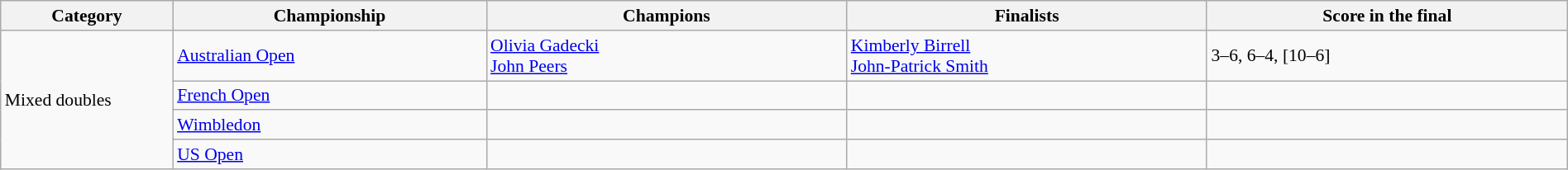<table class="wikitable" style="font-size:90%;" width="100%">
<tr>
<th style="width: 11%;">Category</th>
<th style="width: 20%;">Championship</th>
<th style="width: 23%;">Champions</th>
<th style="width: 23%;">Finalists</th>
<th style="width: 23%;">Score in the final</th>
</tr>
<tr>
<td rowspan="4">Mixed doubles</td>
<td><a href='#'>Australian Open</a></td>
<td> <a href='#'>Olivia Gadecki</a><br> <a href='#'>John Peers</a></td>
<td> <a href='#'>Kimberly Birrell</a><br> <a href='#'>John-Patrick Smith</a></td>
<td>3–6, 6–4, [10–6] </td>
</tr>
<tr>
<td><a href='#'>French Open</a></td>
<td></td>
<td></td>
<td></td>
</tr>
<tr>
<td><a href='#'>Wimbledon</a></td>
<td></td>
<td></td>
<td></td>
</tr>
<tr>
<td><a href='#'>US Open</a></td>
<td></td>
<td></td>
<td></td>
</tr>
</table>
